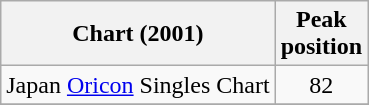<table class="wikitable sortable" border="1">
<tr>
<th scope="col">Chart (2001)</th>
<th scope="col">Peak<br>position</th>
</tr>
<tr>
<td>Japan <a href='#'>Oricon</a> Singles Chart</td>
<td align="center">82</td>
</tr>
<tr>
</tr>
</table>
